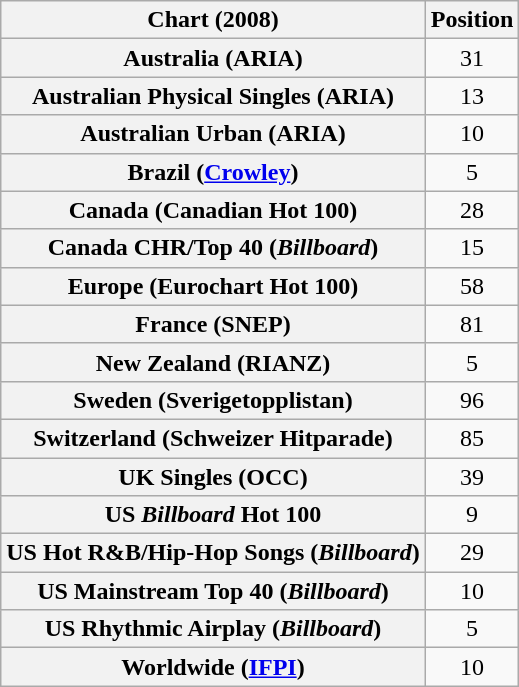<table class="wikitable sortable plainrowheaders" style="text-align:center">
<tr>
<th scope="col">Chart (2008)</th>
<th scope="col">Position</th>
</tr>
<tr>
<th scope="row">Australia (ARIA)</th>
<td>31</td>
</tr>
<tr>
<th scope="row">Australian Physical Singles (ARIA)</th>
<td>13</td>
</tr>
<tr>
<th scope="row">Australian Urban (ARIA)</th>
<td>10</td>
</tr>
<tr>
<th scope="row">Brazil (<a href='#'>Crowley</a>)</th>
<td>5</td>
</tr>
<tr>
<th scope="row">Canada (Canadian Hot 100)</th>
<td>28</td>
</tr>
<tr>
<th scope="row">Canada CHR/Top 40 (<em>Billboard</em>)</th>
<td>15</td>
</tr>
<tr>
<th scope="row">Europe (Eurochart Hot 100)</th>
<td>58</td>
</tr>
<tr>
<th scope="row">France (SNEP)</th>
<td>81</td>
</tr>
<tr>
<th scope="row">New Zealand (RIANZ)</th>
<td>5</td>
</tr>
<tr>
<th scope="row">Sweden (Sverigetopplistan)</th>
<td>96</td>
</tr>
<tr>
<th scope="row">Switzerland (Schweizer Hitparade)</th>
<td>85</td>
</tr>
<tr>
<th scope="row">UK Singles (OCC)</th>
<td>39</td>
</tr>
<tr>
<th scope="row">US <em>Billboard</em> Hot 100</th>
<td>9</td>
</tr>
<tr>
<th scope="row">US Hot R&B/Hip-Hop Songs (<em>Billboard</em>)</th>
<td>29</td>
</tr>
<tr>
<th scope="row">US Mainstream Top 40 (<em>Billboard</em>)</th>
<td>10</td>
</tr>
<tr>
<th scope="row">US Rhythmic Airplay (<em>Billboard</em>)</th>
<td>5</td>
</tr>
<tr>
<th scope="row">Worldwide (<a href='#'>IFPI</a>)</th>
<td>10</td>
</tr>
</table>
